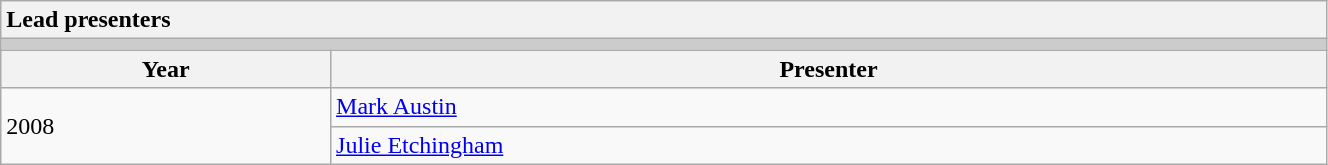<table class="wikitable collapsible collapsed" style="width:70%;">
<tr>
<th colspan="2" style="text-align:left;">Lead presenters</th>
</tr>
<tr style="background:#ccc;">
<td colspan="2"></td>
</tr>
<tr>
<th>Year</th>
<th>Presenter</th>
</tr>
<tr>
<td rowspan=2>2008</td>
<td><a href='#'>Mark Austin</a></td>
</tr>
<tr>
<td><a href='#'>Julie Etchingham</a></td>
</tr>
</table>
